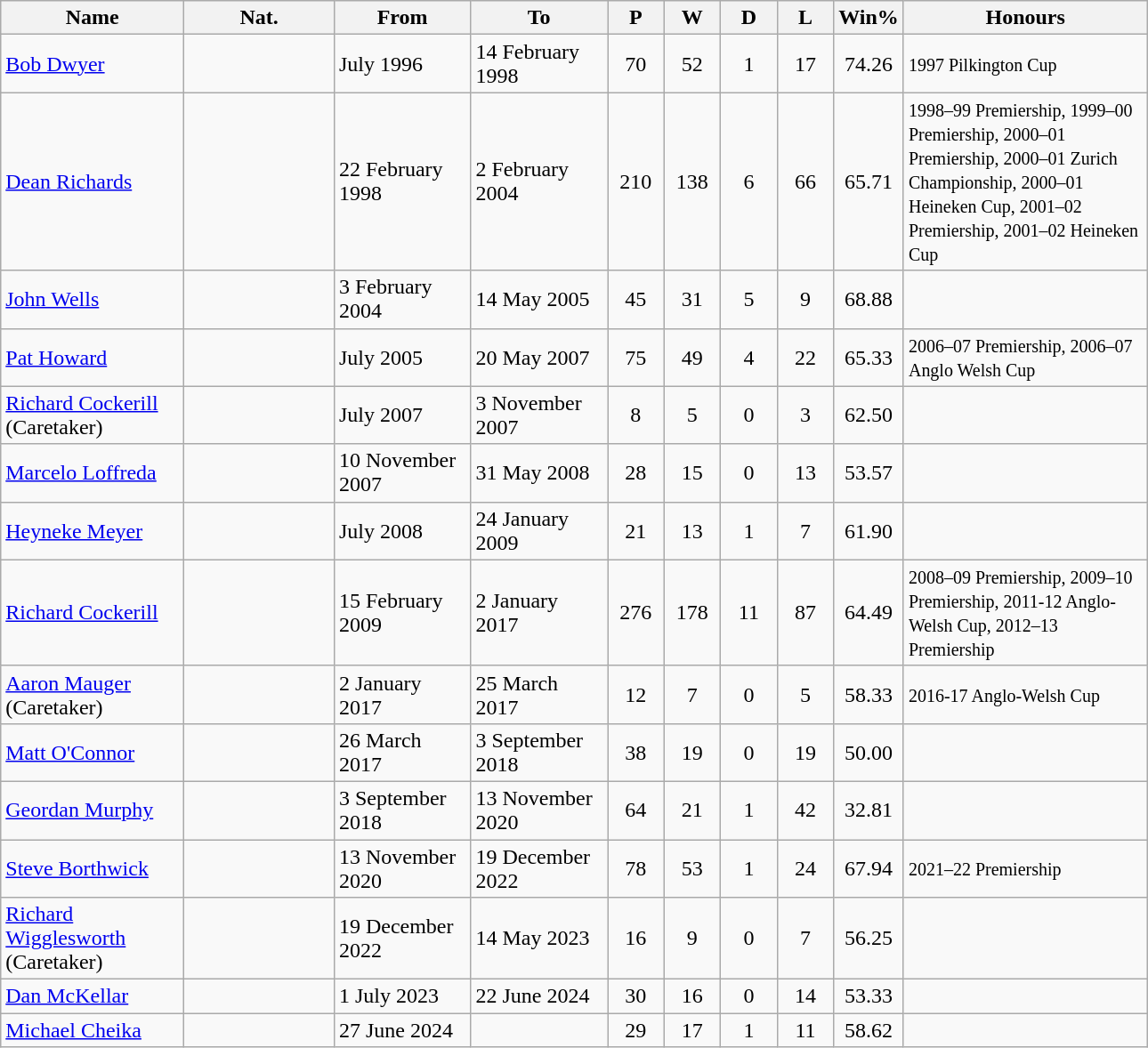<table class="wikitable sortable" style="text-align: center">
<tr>
<th width=130>Name</th>
<th width=105>Nat.</th>
<th width=95>From</th>
<th width=95>To</th>
<th width=35>P</th>
<th width=35>W</th>
<th width=35>D</th>
<th width=35>L</th>
<th width=35>Win%</th>
<th width=175>Honours</th>
</tr>
<tr>
<td align=left><a href='#'>Bob Dwyer</a></td>
<td align=left></td>
<td align=left>July 1996</td>
<td align=left>14 February 1998</td>
<td>70</td>
<td>52</td>
<td>1</td>
<td>17</td>
<td>74.26</td>
<td align=left><small>1997 Pilkington Cup</small></td>
</tr>
<tr>
<td align=left><a href='#'>Dean Richards</a></td>
<td align=left></td>
<td align=left>22 February 1998</td>
<td align=left>2 February 2004</td>
<td>210</td>
<td>138</td>
<td>6</td>
<td>66</td>
<td>65.71</td>
<td align=left><small>1998–99 Premiership, 1999–00 Premiership, 2000–01 Premiership, 2000–01 Zurich Championship, 2000–01 Heineken Cup, 2001–02 Premiership, 2001–02 Heineken Cup</small></td>
</tr>
<tr>
<td align=left><a href='#'>John Wells</a></td>
<td align=left></td>
<td align=left>3 February 2004</td>
<td align=left>14 May 2005</td>
<td>45</td>
<td>31</td>
<td>5</td>
<td>9</td>
<td>68.88</td>
<td align=left></td>
</tr>
<tr>
<td align=left><a href='#'>Pat Howard</a></td>
<td align=left></td>
<td align=left>July 2005</td>
<td align=left>20 May 2007</td>
<td>75</td>
<td>49</td>
<td>4</td>
<td>22</td>
<td>65.33</td>
<td align=left><small>2006–07 Premiership, 2006–07 Anglo Welsh Cup</small></td>
</tr>
<tr>
<td align=left><a href='#'>Richard Cockerill</a> (Caretaker)</td>
<td align=left></td>
<td align=left>July 2007</td>
<td align=left>3 November 2007</td>
<td>8</td>
<td>5</td>
<td>0</td>
<td>3</td>
<td>62.50</td>
<td></td>
</tr>
<tr>
<td align=left><a href='#'>Marcelo Loffreda</a></td>
<td align=left></td>
<td align=left>10 November 2007</td>
<td align=left>31 May 2008</td>
<td>28</td>
<td>15</td>
<td>0</td>
<td>13</td>
<td>53.57</td>
<td></td>
</tr>
<tr>
<td align=left><a href='#'>Heyneke Meyer</a></td>
<td align=left></td>
<td align=left>July 2008</td>
<td align=left>24 January 2009</td>
<td>21</td>
<td>13</td>
<td>1</td>
<td>7</td>
<td>61.90</td>
<td></td>
</tr>
<tr>
<td align=left><a href='#'>Richard Cockerill</a></td>
<td align=left></td>
<td align=left>15 February 2009</td>
<td align=left>2 January 2017</td>
<td>276</td>
<td>178</td>
<td>11</td>
<td>87</td>
<td>64.49</td>
<td align=left><small>2008–09 Premiership, 2009–10 Premiership, 2011-12 Anglo-Welsh Cup, 2012–13 Premiership</small></td>
</tr>
<tr>
<td align=left><a href='#'>Aaron Mauger</a> (Caretaker)</td>
<td align=left></td>
<td align=left>2 January 2017</td>
<td align=left>25 March 2017</td>
<td>12</td>
<td>7</td>
<td>0</td>
<td>5</td>
<td>58.33</td>
<td align=left><small>2016-17 Anglo-Welsh Cup</small></td>
</tr>
<tr>
<td align=left><a href='#'>Matt O'Connor</a></td>
<td align=left></td>
<td align=left>26 March 2017</td>
<td align=left>3 September 2018</td>
<td>38</td>
<td>19</td>
<td>0</td>
<td>19</td>
<td>50.00</td>
<td align=left><small></small></td>
</tr>
<tr>
<td align=left><a href='#'>Geordan Murphy</a></td>
<td align=left></td>
<td align=left>3 September 2018</td>
<td align=left>13 November 2020</td>
<td>64</td>
<td>21</td>
<td>1</td>
<td>42</td>
<td>32.81</td>
<td align=left><small></small></td>
</tr>
<tr>
<td align=left><a href='#'>Steve Borthwick</a></td>
<td align=left></td>
<td align=left>13 November 2020</td>
<td align=left>19 December 2022</td>
<td>78</td>
<td>53</td>
<td>1</td>
<td>24</td>
<td>67.94</td>
<td align=left><small>2021–22 Premiership</small></td>
</tr>
<tr>
<td align=left><a href='#'>Richard Wigglesworth</a> (Caretaker)</td>
<td align=left></td>
<td align=left>19 December 2022</td>
<td align=left>14 May 2023</td>
<td>16</td>
<td>9</td>
<td>0</td>
<td>7</td>
<td>56.25</td>
<td align=left><small></small></td>
</tr>
<tr>
<td align=left><a href='#'>Dan McKellar</a></td>
<td align=left></td>
<td align=left>1 July 2023</td>
<td align=left>22 June 2024</td>
<td>30</td>
<td>16</td>
<td>0</td>
<td>14</td>
<td>53.33</td>
<td align=left><small></small></td>
</tr>
<tr>
<td align=left><a href='#'>Michael Cheika</a></td>
<td align=left></td>
<td align=left>27 June 2024</td>
<td align=left></td>
<td>29</td>
<td>17</td>
<td>1</td>
<td>11</td>
<td>58.62</td>
<td align=left><small></small></td>
</tr>
</table>
